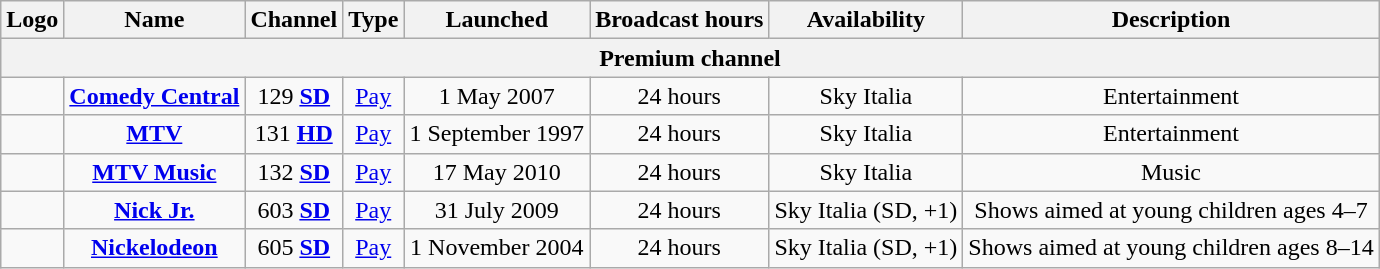<table class="wikitable" style="text-align:center">
<tr>
<th>Logo</th>
<th>Name</th>
<th>Channel</th>
<th>Type</th>
<th>Launched</th>
<th>Broadcast hours</th>
<th>Availability</th>
<th>Description</th>
</tr>
<tr>
<th colspan="8">Premium channel</th>
</tr>
<tr>
<td></td>
<td><strong><a href='#'>Comedy Central</a></strong></td>
<td>129 <strong><a href='#'>SD</a></strong></td>
<td><a href='#'>Pay</a></td>
<td>1 May 2007</td>
<td>24 hours</td>
<td>Sky Italia</td>
<td>Entertainment</td>
</tr>
<tr>
<td></td>
<td><strong><a href='#'>MTV</a></strong></td>
<td>131 <strong><a href='#'>HD</a></strong></td>
<td><a href='#'>Pay</a></td>
<td>1 September 1997</td>
<td>24 hours</td>
<td>Sky Italia</td>
<td>Entertainment</td>
</tr>
<tr>
<td></td>
<td><strong><a href='#'>MTV Music</a></strong></td>
<td>132 <strong><a href='#'>SD</a></strong></td>
<td><a href='#'>Pay</a></td>
<td>17 May 2010</td>
<td>24 hours</td>
<td>Sky Italia</td>
<td>Music</td>
</tr>
<tr>
<td></td>
<td><strong><a href='#'>Nick Jr.</a></strong></td>
<td>603 <strong><a href='#'>SD</a></strong></td>
<td><a href='#'>Pay</a></td>
<td>31 July 2009</td>
<td>24 hours</td>
<td>Sky Italia (SD, +1)</td>
<td>Shows aimed at young children ages 4–7</td>
</tr>
<tr>
<td></td>
<td><strong><a href='#'>Nickelodeon</a></strong></td>
<td>605 <strong><a href='#'>SD</a></strong></td>
<td><a href='#'>Pay</a></td>
<td>1 November 2004</td>
<td>24 hours</td>
<td>Sky Italia (SD, +1)</td>
<td>Shows aimed at young children ages 8–14</td>
</tr>
</table>
